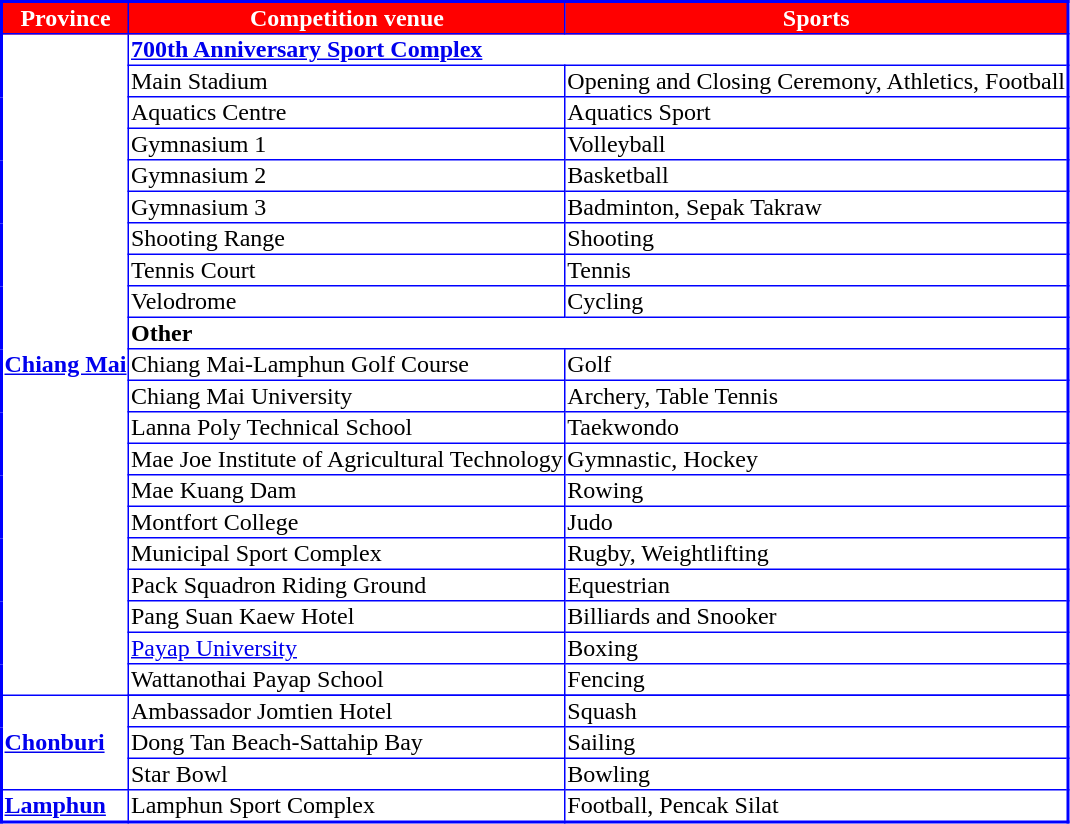<table border=1 style="border-collapse:collapse; text-align:left; font-size:100%; border:2px solid blue;">
<tr style="text-align:center; color:white; font-weight:bold; background:red;">
<td>Province</td>
<td>Competition venue</td>
<td>Sports</td>
</tr>
<tr>
<th rowspan=21><a href='#'>Chiang Mai</a></th>
<th colspan=2><a href='#'>700th Anniversary Sport Complex</a></th>
</tr>
<tr>
<td>Main Stadium</td>
<td>Opening and Closing Ceremony, Athletics, Football</td>
</tr>
<tr>
<td>Aquatics Centre</td>
<td>Aquatics Sport</td>
</tr>
<tr>
<td>Gymnasium 1</td>
<td>Volleyball</td>
</tr>
<tr>
<td>Gymnasium 2</td>
<td>Basketball</td>
</tr>
<tr>
<td>Gymnasium 3</td>
<td>Badminton, Sepak Takraw</td>
</tr>
<tr>
<td>Shooting Range</td>
<td>Shooting</td>
</tr>
<tr>
<td>Tennis Court</td>
<td>Tennis</td>
</tr>
<tr>
<td>Velodrome</td>
<td>Cycling</td>
</tr>
<tr>
<th colspan=2>Other</th>
</tr>
<tr>
<td>Chiang Mai-Lamphun Golf Course</td>
<td>Golf</td>
</tr>
<tr>
<td>Chiang Mai University</td>
<td>Archery, Table Tennis</td>
</tr>
<tr>
<td>Lanna Poly Technical School</td>
<td>Taekwondo</td>
</tr>
<tr>
<td>Mae Joe Institute of Agricultural Technology</td>
<td>Gymnastic, Hockey</td>
</tr>
<tr>
<td>Mae Kuang Dam</td>
<td>Rowing</td>
</tr>
<tr>
<td>Montfort College</td>
<td>Judo</td>
</tr>
<tr>
<td>Municipal Sport Complex</td>
<td>Rugby, Weightlifting</td>
</tr>
<tr>
<td>Pack Squadron Riding Ground</td>
<td>Equestrian</td>
</tr>
<tr>
<td>Pang Suan Kaew Hotel</td>
<td>Billiards and Snooker</td>
</tr>
<tr>
<td><a href='#'>Payap University</a></td>
<td>Boxing</td>
</tr>
<tr>
<td>Wattanothai Payap School</td>
<td>Fencing</td>
</tr>
<tr>
<th rowspan=4><a href='#'>Chonburi</a></th>
</tr>
<tr>
<td>Ambassador Jomtien Hotel</td>
<td>Squash</td>
</tr>
<tr>
<td>Dong Tan Beach-Sattahip Bay</td>
<td>Sailing</td>
</tr>
<tr>
<td>Star Bowl</td>
<td>Bowling</td>
</tr>
<tr>
<th><a href='#'>Lamphun</a></th>
<td>Lamphun Sport Complex</td>
<td>Football, Pencak Silat</td>
</tr>
</table>
